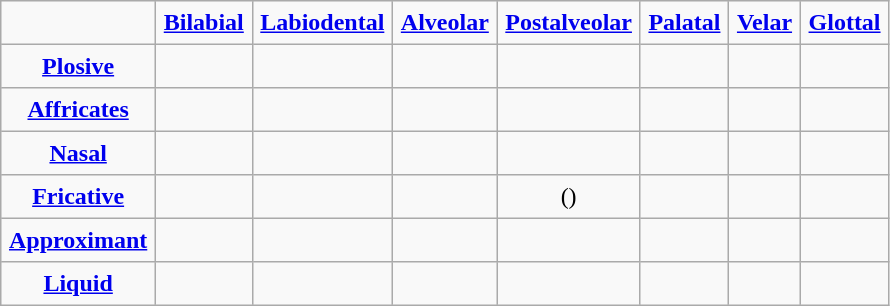<table border="2" cellpadding="5" style="margin: 1em 1em 1em 0; border-collapse: collapse; text-align: center; background: #f9f9f9; border: 1px #aaa solid;">
<tr>
<td> </td>
<th><a href='#'>Bilabial</a></th>
<th><a href='#'>Labiodental</a></th>
<th><a href='#'>Alveolar</a></th>
<th><a href='#'>Postalveolar</a></th>
<th><a href='#'>Palatal</a></th>
<th><a href='#'>Velar</a></th>
<th><a href='#'>Glottal</a></th>
</tr>
<tr>
<th><a href='#'>Plosive</a></th>
<td>  </td>
<td> </td>
<td>  </td>
<td> </td>
<td> </td>
<td>   </td>
<td> </td>
</tr>
<tr>
<th><a href='#'>Affricates</a></th>
<td></td>
<td> </td>
<td> </td>
<td> </td>
<td> </td>
<td> </td>
<td> </td>
</tr>
<tr>
<th><a href='#'>Nasal</a></th>
<td></td>
<td> </td>
<td></td>
<td> </td>
<td> </td>
<td> </td>
<td> </td>
</tr>
<tr>
<th><a href='#'>Fricative</a></th>
<td> </td>
<td>   </td>
<td>    </td>
<td>() </td>
<td> </td>
<td> </td>
<td></td>
</tr>
<tr>
<th><a href='#'>Approximant</a></th>
<td></td>
<td> </td>
<td> </td>
<td> </td>
<td></td>
<td> </td>
<td> </td>
</tr>
<tr>
<th><a href='#'>Liquid</a></th>
<td> </td>
<td> </td>
<td>  </td>
<td> </td>
<td> </td>
<td> </td>
<td> </td>
</tr>
</table>
